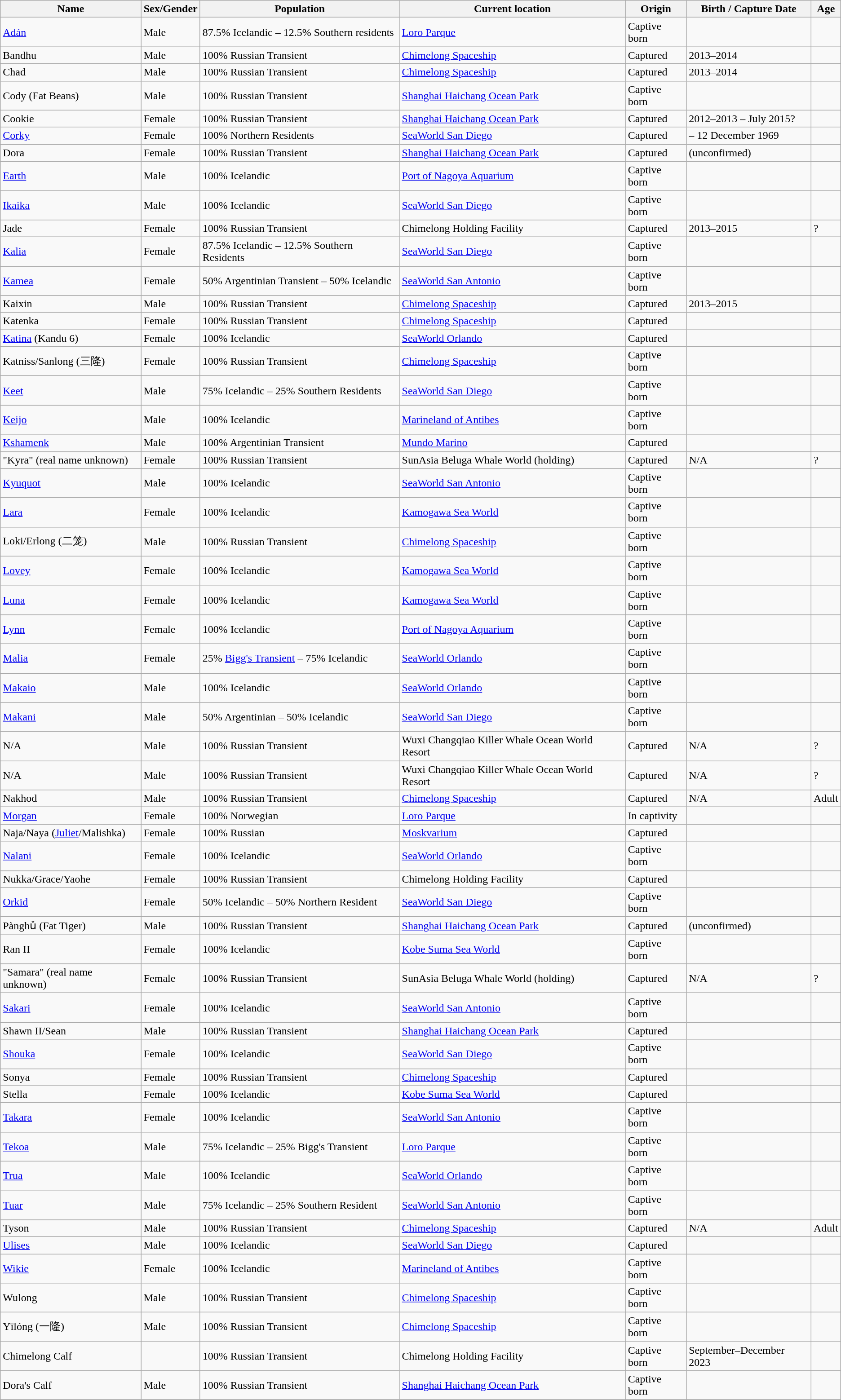<table class="wikitable sortable">
<tr>
<th scope="col">Name</th>
<th scope="col">Sex/Gender</th>
<th>Population</th>
<th scope="col">Current location</th>
<th>Origin</th>
<th scope="col">Birth / Capture Date</th>
<th>Age</th>
</tr>
<tr>
<td><a href='#'>Adán</a></td>
<td>Male</td>
<td>87.5% Icelandic – 12.5% Southern residents</td>
<td><a href='#'>Loro Parque</a></td>
<td>Captive born</td>
<td></td>
<td></td>
</tr>
<tr>
<td>Bandhu</td>
<td>Male</td>
<td>100% Russian Transient</td>
<td><a href='#'>Chimelong Spaceship</a></td>
<td>Captured</td>
<td>2013–2014</td>
<td></td>
</tr>
<tr>
<td>Chad</td>
<td>Male</td>
<td>100% Russian Transient</td>
<td><a href='#'>Chimelong Spaceship</a></td>
<td>Captured</td>
<td>2013–2014</td>
<td></td>
</tr>
<tr>
<td>Cody (Fat Beans)</td>
<td>Male</td>
<td>100% Russian Transient</td>
<td><a href='#'>Shanghai Haichang Ocean Park</a></td>
<td>Captive born</td>
<td></td>
<td></td>
</tr>
<tr>
<td>Cookie</td>
<td>Female</td>
<td>100% Russian Transient</td>
<td><a href='#'>Shanghai Haichang Ocean Park</a></td>
<td>Captured</td>
<td>2012–2013 – July 2015?</td>
<td></td>
</tr>
<tr>
<td><a href='#'>Corky</a></td>
<td>Female</td>
<td>100% Northern Residents</td>
<td><a href='#'>SeaWorld San Diego</a></td>
<td>Captured</td>
<td> – 12 December 1969</td>
<td></td>
</tr>
<tr>
<td>Dora</td>
<td>Female</td>
<td>100% Russian Transient</td>
<td><a href='#'>Shanghai Haichang Ocean Park</a></td>
<td>Captured</td>
<td> (unconfirmed)</td>
<td></td>
</tr>
<tr>
<td><a href='#'>Earth</a></td>
<td>Male</td>
<td>100% Icelandic</td>
<td><a href='#'>Port of Nagoya Aquarium</a></td>
<td>Captive born</td>
<td></td>
<td></td>
</tr>
<tr>
<td><a href='#'>Ikaika</a></td>
<td>Male</td>
<td>100% Icelandic</td>
<td><a href='#'>SeaWorld San Diego</a></td>
<td>Captive born</td>
<td></td>
<td></td>
</tr>
<tr>
<td>Jade</td>
<td>Female</td>
<td>100% Russian Transient</td>
<td>Chimelong Holding Facility</td>
<td>Captured</td>
<td>2013–2015</td>
<td>?</td>
</tr>
<tr>
<td><a href='#'>Kalia</a></td>
<td>Female</td>
<td>87.5% Icelandic – 12.5% Southern Residents</td>
<td><a href='#'>SeaWorld San Diego</a></td>
<td>Captive born</td>
<td></td>
<td></td>
</tr>
<tr>
<td><a href='#'>Kamea</a></td>
<td>Female</td>
<td>50% Argentinian Transient – 50% Icelandic</td>
<td><a href='#'>SeaWorld San Antonio</a></td>
<td>Captive born</td>
<td></td>
<td></td>
</tr>
<tr>
<td>Kaixin</td>
<td>Male</td>
<td>100% Russian Transient</td>
<td><a href='#'>Chimelong Spaceship</a></td>
<td>Captured</td>
<td>2013–2015</td>
<td></td>
</tr>
<tr>
<td>Katenka</td>
<td>Female</td>
<td>100% Russian Transient</td>
<td><a href='#'>Chimelong Spaceship</a></td>
<td>Captured</td>
<td></td>
<td></td>
</tr>
<tr>
<td><a href='#'>Katina</a> (Kandu 6)</td>
<td>Female</td>
<td>100% Icelandic</td>
<td><a href='#'>SeaWorld Orlando</a></td>
<td>Captured</td>
<td></td>
<td></td>
</tr>
<tr>
<td>Katniss/Sanlong (三隆)</td>
<td>Female</td>
<td>100% Russian Transient</td>
<td><a href='#'>Chimelong Spaceship</a></td>
<td>Captive born</td>
<td></td>
<td></td>
</tr>
<tr>
<td><a href='#'>Keet</a></td>
<td>Male</td>
<td>75% Icelandic – 25% Southern Residents</td>
<td><a href='#'>SeaWorld San Diego</a></td>
<td>Captive born</td>
<td></td>
<td></td>
</tr>
<tr>
<td><a href='#'>Keijo</a></td>
<td>Male</td>
<td>100% Icelandic</td>
<td><a href='#'>Marineland of Antibes</a></td>
<td>Captive born</td>
<td></td>
<td></td>
</tr>
<tr>
<td><a href='#'>Kshamenk</a></td>
<td>Male</td>
<td>100% Argentinian Transient</td>
<td><a href='#'>Mundo Marino</a></td>
<td>Captured</td>
<td></td>
<td></td>
</tr>
<tr>
<td>"Kyra" (real name unknown)</td>
<td>Female</td>
<td>100% Russian Transient</td>
<td>SunAsia Beluga Whale World (holding)</td>
<td>Captured</td>
<td>N/A</td>
<td>?</td>
</tr>
<tr>
<td><a href='#'>Kyuquot</a></td>
<td>Male</td>
<td>100% Icelandic</td>
<td><a href='#'>SeaWorld San Antonio</a></td>
<td>Captive born</td>
<td></td>
<td></td>
</tr>
<tr>
<td><a href='#'>Lara</a></td>
<td>Female</td>
<td>100% Icelandic</td>
<td><a href='#'>Kamogawa Sea World</a></td>
<td>Captive born</td>
<td></td>
<td></td>
</tr>
<tr>
<td>Loki/Erlong (二笼)</td>
<td>Male</td>
<td>100% Russian Transient</td>
<td><a href='#'>Chimelong Spaceship</a></td>
<td>Captive born</td>
<td></td>
<td></td>
</tr>
<tr>
<td><a href='#'>Lovey</a></td>
<td>Female</td>
<td>100% Icelandic</td>
<td><a href='#'>Kamogawa Sea World</a></td>
<td>Captive born</td>
<td></td>
<td></td>
</tr>
<tr>
<td><a href='#'>Luna</a></td>
<td>Female</td>
<td>100% Icelandic</td>
<td><a href='#'>Kamogawa Sea World</a></td>
<td>Captive born</td>
<td></td>
<td></td>
</tr>
<tr>
<td><a href='#'>Lynn</a></td>
<td>Female</td>
<td>100% Icelandic</td>
<td><a href='#'>Port of Nagoya Aquarium</a></td>
<td>Captive born</td>
<td></td>
<td></td>
</tr>
<tr>
<td><a href='#'>Malia</a></td>
<td>Female</td>
<td>25% <a href='#'>Bigg's Transient</a> – 75% Icelandic</td>
<td><a href='#'>SeaWorld Orlando</a></td>
<td>Captive born</td>
<td></td>
<td></td>
</tr>
<tr>
<td><a href='#'>Makaio</a></td>
<td>Male</td>
<td>100% Icelandic</td>
<td><a href='#'>SeaWorld Orlando</a></td>
<td>Captive born</td>
<td></td>
<td></td>
</tr>
<tr>
<td><a href='#'>Makani</a></td>
<td>Male</td>
<td>50% Argentinian – 50% Icelandic</td>
<td><a href='#'>SeaWorld San Diego</a></td>
<td>Captive born</td>
<td></td>
<td></td>
</tr>
<tr>
<td>N/A</td>
<td>Male</td>
<td>100% Russian Transient</td>
<td>Wuxi Changqiao Killer Whale Ocean World Resort</td>
<td>Captured</td>
<td>N/A</td>
<td>?</td>
</tr>
<tr>
<td>N/A</td>
<td>Male</td>
<td>100% Russian Transient</td>
<td>Wuxi Changqiao Killer Whale Ocean World Resort</td>
<td>Captured</td>
<td>N/A</td>
<td>?</td>
</tr>
<tr>
<td>Nakhod</td>
<td>Male</td>
<td>100% Russian Transient</td>
<td><a href='#'>Chimelong Spaceship</a></td>
<td>Captured</td>
<td>N/A</td>
<td>Adult</td>
</tr>
<tr>
<td><a href='#'>Morgan</a></td>
<td>Female</td>
<td>100% Norwegian</td>
<td><a href='#'>Loro Parque</a></td>
<td>In captivity</td>
<td></td>
<td></td>
</tr>
<tr>
<td>Naja/Naya (<a href='#'>Juliet</a>/Malishka)</td>
<td>Female</td>
<td>100% Russian</td>
<td><a href='#'>Moskvarium</a></td>
<td>Captured</td>
<td></td>
<td></td>
</tr>
<tr>
<td><a href='#'>Nalani</a></td>
<td>Female</td>
<td>100% Icelandic</td>
<td><a href='#'>SeaWorld Orlando</a></td>
<td>Captive born</td>
<td></td>
<td></td>
</tr>
<tr>
<td>Nukka/Grace/Yaohe</td>
<td>Female</td>
<td>100% Russian Transient</td>
<td>Chimelong Holding Facility</td>
<td>Captured</td>
<td></td>
<td></td>
</tr>
<tr>
<td><a href='#'>Orkid</a></td>
<td>Female</td>
<td>50% Icelandic – 50% Northern Resident</td>
<td><a href='#'>SeaWorld San Diego</a></td>
<td>Captive born</td>
<td></td>
<td></td>
</tr>
<tr>
<td>Pànghǔ (Fat Tiger)</td>
<td>Male</td>
<td>100% Russian Transient</td>
<td><a href='#'>Shanghai Haichang Ocean Park</a></td>
<td>Captured</td>
<td> (unconfirmed)</td>
<td></td>
</tr>
<tr>
<td>Ran II</td>
<td>Female</td>
<td>100% Icelandic</td>
<td><a href='#'>Kobe Suma Sea World</a></td>
<td>Captive born</td>
<td></td>
<td></td>
</tr>
<tr>
<td>"Samara" (real name unknown)</td>
<td>Female</td>
<td>100% Russian Transient</td>
<td>SunAsia Beluga Whale World (holding)</td>
<td>Captured</td>
<td>N/A</td>
<td>?</td>
</tr>
<tr>
<td><a href='#'>Sakari</a></td>
<td>Female</td>
<td>100% Icelandic</td>
<td><a href='#'>SeaWorld San Antonio</a></td>
<td>Captive born</td>
<td></td>
<td></td>
</tr>
<tr>
<td>Shawn II/Sean</td>
<td>Male</td>
<td>100% Russian Transient</td>
<td><a href='#'>Shanghai Haichang Ocean Park</a></td>
<td>Captured</td>
<td></td>
<td></td>
</tr>
<tr>
<td><a href='#'>Shouka</a></td>
<td>Female</td>
<td>100% Icelandic</td>
<td><a href='#'>SeaWorld San Diego</a></td>
<td>Captive born</td>
<td></td>
<td></td>
</tr>
<tr>
<td>Sonya</td>
<td>Female</td>
<td>100% Russian Transient</td>
<td><a href='#'>Chimelong Spaceship</a></td>
<td>Captured</td>
<td></td>
<td></td>
</tr>
<tr>
<td>Stella</td>
<td>Female</td>
<td>100% Icelandic</td>
<td><a href='#'>Kobe Suma Sea World</a></td>
<td>Captured</td>
<td></td>
<td></td>
</tr>
<tr>
<td><a href='#'>Takara</a></td>
<td>Female</td>
<td>100% Icelandic</td>
<td><a href='#'>SeaWorld San Antonio</a></td>
<td>Captive born</td>
<td></td>
<td></td>
</tr>
<tr>
<td><a href='#'>Tekoa</a></td>
<td>Male</td>
<td>75% Icelandic – 25% Bigg's Transient</td>
<td><a href='#'>Loro Parque</a></td>
<td>Captive born</td>
<td></td>
<td></td>
</tr>
<tr>
<td><a href='#'>Trua</a></td>
<td>Male</td>
<td>100% Icelandic</td>
<td><a href='#'>SeaWorld Orlando</a></td>
<td>Captive born</td>
<td></td>
<td></td>
</tr>
<tr>
<td><a href='#'>Tuar</a></td>
<td>Male</td>
<td>75% Icelandic – 25% Southern Resident</td>
<td><a href='#'>SeaWorld San Antonio</a></td>
<td>Captive born</td>
<td></td>
<td></td>
</tr>
<tr>
<td>Tyson</td>
<td>Male</td>
<td>100% Russian Transient</td>
<td><a href='#'>Chimelong Spaceship</a></td>
<td>Captured</td>
<td>N/A</td>
<td>Adult</td>
</tr>
<tr>
<td><a href='#'>Ulises</a></td>
<td>Male</td>
<td>100% Icelandic</td>
<td><a href='#'>SeaWorld San Diego</a></td>
<td>Captured</td>
<td></td>
<td></td>
</tr>
<tr>
<td><a href='#'>Wikie</a></td>
<td>Female</td>
<td>100% Icelandic</td>
<td><a href='#'>Marineland of Antibes</a></td>
<td>Captive born</td>
<td></td>
<td></td>
</tr>
<tr>
<td>Wulong</td>
<td>Male</td>
<td>100% Russian Transient</td>
<td><a href='#'>Chimelong Spaceship</a></td>
<td>Captive born</td>
<td></td>
<td></td>
</tr>
<tr>
<td>Yīlóng (一隆)</td>
<td>Male</td>
<td>100% Russian Transient</td>
<td><a href='#'>Chimelong Spaceship</a></td>
<td>Captive born</td>
<td></td>
<td></td>
</tr>
<tr>
<td>Chimelong Calf</td>
<td></td>
<td>100% Russian Transient</td>
<td>Chimelong Holding Facility</td>
<td>Captive born</td>
<td>September–December 2023</td>
<td></td>
</tr>
<tr>
<td>Dora's Calf</td>
<td>Male</td>
<td>100% Russian Transient</td>
<td><a href='#'>Shanghai Haichang Ocean Park</a></td>
<td>Captive born</td>
<td></td>
<td></td>
</tr>
<tr>
</tr>
</table>
